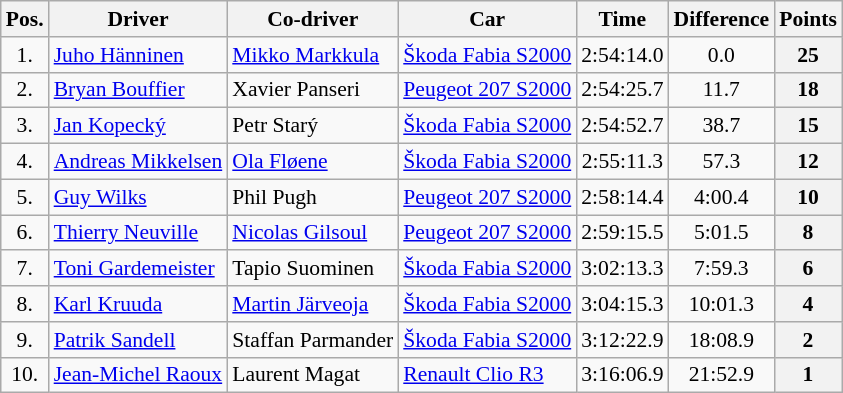<table class="wikitable" style="text-align: center; font-size: 90%; max-width: 950px;">
<tr>
<th>Pos.</th>
<th>Driver</th>
<th>Co-driver</th>
<th>Car</th>
<th>Time</th>
<th>Difference</th>
<th>Points</th>
</tr>
<tr>
<td>1.</td>
<td align="left"> <a href='#'>Juho Hänninen</a></td>
<td align="left"> <a href='#'>Mikko Markkula</a></td>
<td align="left"><a href='#'>Škoda Fabia S2000</a></td>
<td>2:54:14.0</td>
<td>0.0</td>
<th>25</th>
</tr>
<tr>
<td>2.</td>
<td align="left"> <a href='#'>Bryan Bouffier</a></td>
<td align="left"> Xavier Panseri</td>
<td align="left"><a href='#'>Peugeot 207 S2000</a></td>
<td>2:54:25.7</td>
<td>11.7</td>
<th>18</th>
</tr>
<tr>
<td>3.</td>
<td align="left"> <a href='#'>Jan Kopecký</a></td>
<td align="left"> Petr Starý</td>
<td align="left"><a href='#'>Škoda Fabia S2000</a></td>
<td>2:54:52.7</td>
<td>38.7</td>
<th>15</th>
</tr>
<tr>
<td>4.</td>
<td align="left"> <a href='#'>Andreas Mikkelsen</a></td>
<td align="left"> <a href='#'>Ola Fløene</a></td>
<td align="left"><a href='#'>Škoda Fabia S2000</a></td>
<td>2:55:11.3</td>
<td>57.3</td>
<th>12</th>
</tr>
<tr>
<td>5.</td>
<td align="left"> <a href='#'>Guy Wilks</a></td>
<td align="left"> Phil Pugh</td>
<td align="left"><a href='#'>Peugeot 207 S2000</a></td>
<td>2:58:14.4</td>
<td>4:00.4</td>
<th>10</th>
</tr>
<tr>
<td>6.</td>
<td align="left"> <a href='#'>Thierry Neuville</a></td>
<td align="left"> <a href='#'>Nicolas Gilsoul</a></td>
<td align="left"><a href='#'>Peugeot 207 S2000</a></td>
<td>2:59:15.5</td>
<td>5:01.5</td>
<th>8</th>
</tr>
<tr>
<td>7.</td>
<td align="left"> <a href='#'>Toni Gardemeister</a></td>
<td align="left"> Tapio Suominen</td>
<td align="left"><a href='#'>Škoda Fabia S2000</a></td>
<td>3:02:13.3</td>
<td>7:59.3</td>
<th>6</th>
</tr>
<tr>
<td>8.</td>
<td align="left"> <a href='#'>Karl Kruuda</a></td>
<td align="left"> <a href='#'>Martin Järveoja</a></td>
<td align="left"><a href='#'>Škoda Fabia S2000</a></td>
<td>3:04:15.3</td>
<td>10:01.3</td>
<th>4</th>
</tr>
<tr>
<td>9.</td>
<td align="left"> <a href='#'>Patrik Sandell</a></td>
<td align="left"> Staffan Parmander</td>
<td align="left"><a href='#'>Škoda Fabia S2000</a></td>
<td>3:12:22.9</td>
<td>18:08.9</td>
<th>2</th>
</tr>
<tr>
<td>10.</td>
<td align="left"> <a href='#'>Jean-Michel Raoux</a></td>
<td align="left"> Laurent Magat</td>
<td align="left"><a href='#'>Renault Clio R3</a></td>
<td>3:16:06.9</td>
<td>21:52.9</td>
<th>1</th>
</tr>
</table>
